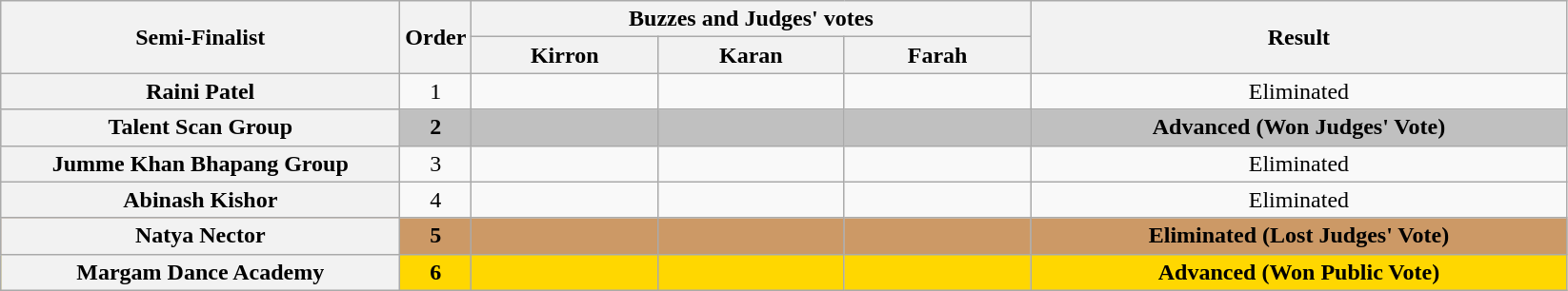<table class="wikitable plainrowheaders sortable" style="text-align:center;">
<tr>
<th rowspan="2" class="unsortable" scope="col" style="width:17em;">Semi-Finalist</th>
<th rowspan="2" scope="col" style="width:1em;">Order</th>
<th colspan="3" class="unsortable" scope="col" style="width:24em;">Buzzes and Judges' votes</th>
<th rowspan="2" scope="col" style="width:23em;">Result</th>
</tr>
<tr>
<th class="unsortable" scope="col" style="width:6em;">Kirron</th>
<th class="unsortable" scope="col" style="width:6em;">Karan</th>
<th class="unsortable" scope="col" style="width:6em;">Farah</th>
</tr>
<tr>
<th scope="row">Raini Patel</th>
<td>1</td>
<td style="text-align:center;"></td>
<td style="text-align:center;"></td>
<td style="text-align:center;"></td>
<td>Eliminated</td>
</tr>
<tr style="background:silver;">
<th scope="row"><strong>Talent Scan Group</strong></th>
<td><strong>2</strong></td>
<td style="text-align:center;"></td>
<td style="text-align:center;"></td>
<td style="text-align:center;"></td>
<td><strong>Advanced (Won Judges' Vote)</strong></td>
</tr>
<tr>
<th scope="row">Jumme Khan Bhapang Group</th>
<td>3</td>
<td style="text-align:center;"></td>
<td style="text-align:center;"></td>
<td style="text-align:center;"></td>
<td>Eliminated</td>
</tr>
<tr>
<th scope="row">Abinash Kishor</th>
<td>4</td>
<td style="text-align:center;"></td>
<td style="text-align:center;"></td>
<td style="text-align:center;"></td>
<td>Eliminated</td>
</tr>
<tr style="background:#c96;">
<th scope="row"><strong>Natya Nector</strong></th>
<td><strong>5</strong></td>
<td style="text-align:center;"></td>
<td style="text-align:center;"></td>
<td style="text-align:center;"></td>
<td><strong>Eliminated (Lost Judges' Vote)</strong></td>
</tr>
<tr style="background:gold;">
<th scope="row"><strong>Margam Dance Academy</strong></th>
<td><strong>6</strong></td>
<td style="text-align:center;"></td>
<td style="text-align:center;"></td>
<td style="text-align:center;"></td>
<td><strong>Advanced (Won Public Vote)</strong></td>
</tr>
</table>
